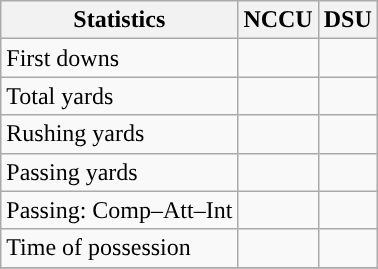<table class="wikitable" style="float: left;">
<tr>
<th>Statistics</th>
<th>NCCU</th>
<th>DSU</th>
</tr>
<tr>
<td>First downs</td>
<td></td>
<td></td>
</tr>
<tr>
<td>Total yards</td>
<td></td>
<td></td>
</tr>
<tr>
<td>Rushing yards</td>
<td></td>
<td></td>
</tr>
<tr>
<td>Passing yards</td>
<td></td>
<td></td>
</tr>
<tr>
<td>Passing: Comp–Att–Int</td>
<td></td>
<td></td>
</tr>
<tr>
<td>Time of possession</td>
<td></td>
<td></td>
</tr>
<tr>
</tr>
</table>
